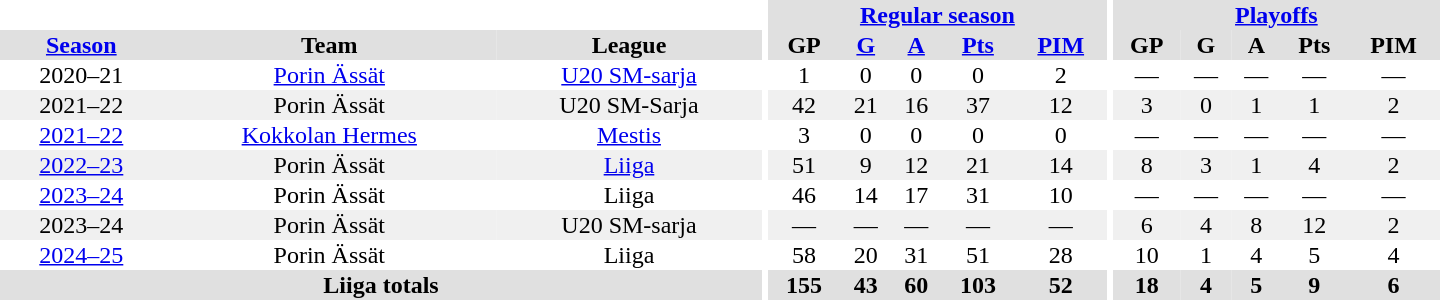<table border="0" cellpadding="1" cellspacing="0" style="text-align:center; width:60em">
<tr bgcolor="#e0e0e0">
<th colspan="3" bgcolor="#ffffff"></th>
<th rowspan="99" bgcolor="#ffffff"></th>
<th colspan="5"><a href='#'>Regular season</a></th>
<th rowspan="99" bgcolor="#ffffff"></th>
<th colspan="5"><a href='#'>Playoffs</a></th>
</tr>
<tr bgcolor="#e0e0e0">
<th><a href='#'>Season</a></th>
<th>Team</th>
<th>League</th>
<th>GP</th>
<th><a href='#'>G</a></th>
<th><a href='#'>A</a></th>
<th><a href='#'>Pts</a></th>
<th><a href='#'>PIM</a></th>
<th>GP</th>
<th>G</th>
<th>A</th>
<th>Pts</th>
<th>PIM</th>
</tr>
<tr>
<td>2020–21</td>
<td><a href='#'>Porin Ässät</a></td>
<td><a href='#'>U20 SM-sarja</a></td>
<td>1</td>
<td>0</td>
<td>0</td>
<td>0</td>
<td>2</td>
<td>—</td>
<td>—</td>
<td>—</td>
<td>—</td>
<td>—</td>
</tr>
<tr bgcolor="f0f0f0">
<td>2021–22</td>
<td>Porin Ässät</td>
<td>U20 SM-Sarja</td>
<td>42</td>
<td>21</td>
<td>16</td>
<td>37</td>
<td>12</td>
<td>3</td>
<td>0</td>
<td>1</td>
<td>1</td>
<td>2</td>
</tr>
<tr>
<td><a href='#'>2021–22</a></td>
<td><a href='#'>Kokkolan Hermes</a></td>
<td><a href='#'>Mestis</a></td>
<td>3</td>
<td>0</td>
<td>0</td>
<td>0</td>
<td>0</td>
<td>—</td>
<td>—</td>
<td>—</td>
<td>—</td>
<td>—</td>
</tr>
<tr bgcolor="f0f0f0">
<td><a href='#'>2022–23</a></td>
<td>Porin Ässät</td>
<td><a href='#'>Liiga</a></td>
<td>51</td>
<td>9</td>
<td>12</td>
<td>21</td>
<td>14</td>
<td>8</td>
<td>3</td>
<td>1</td>
<td>4</td>
<td>2</td>
</tr>
<tr>
<td><a href='#'>2023–24</a></td>
<td>Porin Ässät</td>
<td>Liiga</td>
<td>46</td>
<td>14</td>
<td>17</td>
<td>31</td>
<td>10</td>
<td>—</td>
<td>—</td>
<td>—</td>
<td>—</td>
<td>—</td>
</tr>
<tr bgcolor="f0f0f0">
<td>2023–24</td>
<td>Porin Ässät</td>
<td>U20 SM-sarja</td>
<td>—</td>
<td>—</td>
<td>—</td>
<td>—</td>
<td>—</td>
<td>6</td>
<td>4</td>
<td>8</td>
<td>12</td>
<td>2</td>
</tr>
<tr>
<td><a href='#'>2024–25</a></td>
<td>Porin Ässät</td>
<td>Liiga</td>
<td>58</td>
<td>20</td>
<td>31</td>
<td>51</td>
<td>28</td>
<td>10</td>
<td>1</td>
<td>4</td>
<td>5</td>
<td>4</td>
</tr>
<tr bgcolor="#e0e0e0">
<th colspan="3">Liiga totals</th>
<th>155</th>
<th>43</th>
<th>60</th>
<th>103</th>
<th>52</th>
<th>18</th>
<th>4</th>
<th>5</th>
<th>9</th>
<th>6</th>
</tr>
</table>
